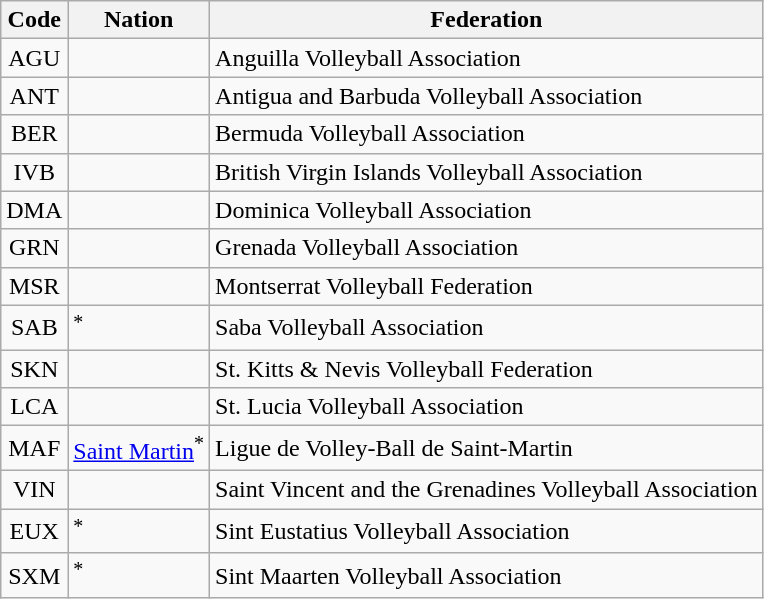<table class="wikitable">
<tr>
<th>Code</th>
<th>Nation</th>
<th>Federation</th>
</tr>
<tr>
<td style="text-align:center">AGU</td>
<td></td>
<td>Anguilla Volleyball Association</td>
</tr>
<tr>
<td style="text-align:center">ANT</td>
<td></td>
<td>Antigua and Barbuda Volleyball Association</td>
</tr>
<tr>
<td style="text-align:center">BER</td>
<td></td>
<td>Bermuda Volleyball Association</td>
</tr>
<tr>
<td style="text-align:center">IVB</td>
<td></td>
<td>British Virgin Islands Volleyball Association</td>
</tr>
<tr>
<td style="text-align:center">DMA</td>
<td></td>
<td>Dominica Volleyball Association</td>
</tr>
<tr>
<td style="text-align:center">GRN</td>
<td></td>
<td>Grenada Volleyball Association</td>
</tr>
<tr>
<td style="text-align:center">MSR</td>
<td></td>
<td>Montserrat Volleyball Federation</td>
</tr>
<tr>
<td style="text-align:center">SAB</td>
<td><sup>*</sup></td>
<td>Saba Volleyball Association</td>
</tr>
<tr>
<td style="text-align:center">SKN</td>
<td></td>
<td>St. Kitts & Nevis Volleyball Federation</td>
</tr>
<tr>
<td style="text-align:center">LCA</td>
<td></td>
<td>St. Lucia Volleyball Association</td>
</tr>
<tr>
<td style="text-align:center">MAF</td>
<td> <a href='#'>Saint Martin</a><sup>*</sup></td>
<td>Ligue de Volley-Ball de Saint-Martin</td>
</tr>
<tr>
<td style="text-align:center">VIN</td>
<td></td>
<td>Saint Vincent and the Grenadines Volleyball Association</td>
</tr>
<tr>
<td style="text-align:center">EUX</td>
<td><sup>*</sup></td>
<td>Sint Eustatius Volleyball Association</td>
</tr>
<tr>
<td style="text-align:center">SXM</td>
<td><sup>*</sup></td>
<td>Sint Maarten Volleyball Association</td>
</tr>
</table>
